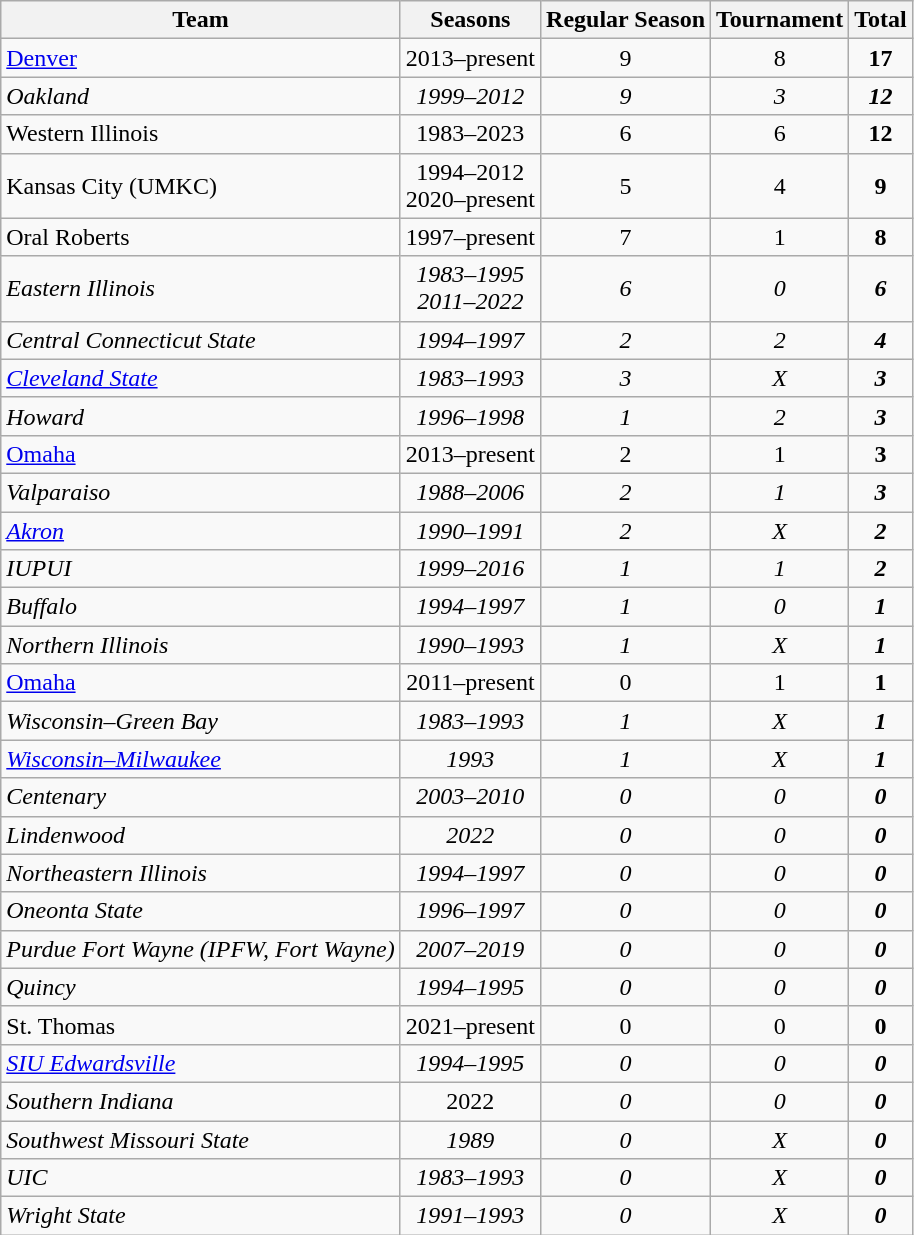<table class="wikitable sortable">
<tr>
<th scope="col">Team</th>
<th scope="col">Seasons</th>
<th scope="col">Regular Season</th>
<th scope="col">Tournament</th>
<th scope="col">Total</th>
</tr>
<tr>
<td><a href='#'>Denver</a></td>
<td align=center>2013–present</td>
<td align=center>9</td>
<td align=center>8</td>
<td align=center><strong>17</strong></td>
</tr>
<tr>
<td><em>Oakland</em></td>
<td align=center><em>1999–2012</em></td>
<td align=center><em>9</em></td>
<td align=center><em>3</em></td>
<td align=center><strong><em>12</em></strong></td>
</tr>
<tr>
<td>Western Illinois</td>
<td align=center>1983–2023</td>
<td align=center>6</td>
<td align=center>6</td>
<td align=center><strong>12</strong></td>
</tr>
<tr>
<td>Kansas City (UMKC)</td>
<td align=center>1994–2012<br>2020–present</td>
<td align=center>5</td>
<td align=center>4</td>
<td align=center><strong>9</strong></td>
</tr>
<tr>
<td>Oral Roberts</td>
<td align=center>1997–present</td>
<td align=center>7</td>
<td align=center>1</td>
<td align=center><strong>8</strong></td>
</tr>
<tr>
<td><em>Eastern Illinois</em></td>
<td align=center><em>1983–1995<br>2011–2022</em></td>
<td align=center><em>6</em></td>
<td align=center><em>0</em></td>
<td align=center><strong><em>6</em></strong></td>
</tr>
<tr>
<td><em>Central Connecticut State</em></td>
<td align=center><em>1994–1997</em></td>
<td align=center><em>2</em></td>
<td align=center><em>2</em></td>
<td align=center><strong><em>4</em></strong></td>
</tr>
<tr>
<td><em><a href='#'>Cleveland State</a></em></td>
<td align=center><em>1983–1993</em></td>
<td align=center><em>3</em></td>
<td align=center><em>X</em></td>
<td align=center><strong><em>3</em></strong></td>
</tr>
<tr>
<td><em>Howard</em></td>
<td align=center><em>1996–1998</em></td>
<td align=center><em>1</em></td>
<td align=center><em>2</em></td>
<td align=center><strong><em>3</em></strong></td>
</tr>
<tr>
<td><a href='#'>Omaha</a></td>
<td align=center>2013–present</td>
<td align=center>2</td>
<td align=center>1</td>
<td align=center><strong>3</strong></td>
</tr>
<tr>
<td><em>Valparaiso</em></td>
<td align=center><em>1988–2006</em></td>
<td align=center><em>2</em></td>
<td align=center><em>1</em></td>
<td align=center><strong><em>3</em></strong></td>
</tr>
<tr>
<td><em><a href='#'>Akron</a></em></td>
<td align=center><em>1990–1991</em></td>
<td align=center><em>2</em></td>
<td align=center><em>X</em></td>
<td align=center><strong><em>2</em></strong></td>
</tr>
<tr>
<td><em>IUPUI</em></td>
<td align=center><em>1999–2016</em></td>
<td align=center><em>1</em></td>
<td align=center><em>1</em></td>
<td align=center><strong><em>2</em></strong></td>
</tr>
<tr>
<td><em>Buffalo</em></td>
<td align=center><em>1994–1997</em></td>
<td align=center><em>1</em></td>
<td align=center><em>0</em></td>
<td align=center><strong><em>1</em></strong></td>
</tr>
<tr>
<td><em>Northern Illinois</em></td>
<td align=center><em>1990–1993</em></td>
<td align=center><em>1</em></td>
<td align=center><em>X</em></td>
<td align=center><strong><em>1</em></strong></td>
</tr>
<tr>
<td><a href='#'>Omaha</a></td>
<td align=center>2011–present</td>
<td align=center>0</td>
<td align=center>1</td>
<td align=center><strong>1</strong></td>
</tr>
<tr>
<td><em>Wisconsin–Green Bay</em></td>
<td align=center><em>1983–1993</em></td>
<td align=center><em>1</em></td>
<td align=center><em>X</em></td>
<td align=center><strong><em>1</em></strong></td>
</tr>
<tr>
<td><em><a href='#'>Wisconsin–Milwaukee</a></em></td>
<td align=center><em>1993</em></td>
<td align=center><em>1</em></td>
<td align=center><em>X</em></td>
<td align=center><strong><em>1</em></strong></td>
</tr>
<tr>
<td><em>Centenary</em></td>
<td align=center><em>2003–2010</em></td>
<td align=center><em>0</em></td>
<td align=center><em>0</em></td>
<td align=center><strong><em>0</em></strong></td>
</tr>
<tr>
<td><em>Lindenwood</em></td>
<td align=center><em>2022</em></td>
<td align=center><em>0</em></td>
<td align=center><em>0</em></td>
<td align=center><strong><em>0</em></strong></td>
</tr>
<tr>
<td><em>Northeastern Illinois</em></td>
<td align=center><em>1994–1997</em></td>
<td align=center><em>0</em></td>
<td align=center><em>0</em></td>
<td align=center><strong><em>0</em></strong></td>
</tr>
<tr>
<td><em>Oneonta State</em></td>
<td align=center><em>1996–1997</em></td>
<td align=center><em>0</em></td>
<td align=center><em>0</em></td>
<td align=center><strong><em>0</em></strong></td>
</tr>
<tr>
<td><em>Purdue Fort Wayne (IPFW, Fort Wayne)</em></td>
<td align=center><em>2007–2019</em></td>
<td align=center><em>0</em></td>
<td align=center><em>0</em></td>
<td align=center><strong><em>0</em></strong></td>
</tr>
<tr>
<td><em>Quincy</em></td>
<td align=center><em>1994–1995</em></td>
<td align=center><em>0</em></td>
<td align=center><em>0</em></td>
<td align=center><strong><em>0</em></strong></td>
</tr>
<tr>
<td>St. Thomas</td>
<td align=center>2021–present</td>
<td align=center>0</td>
<td align=center>0</td>
<td align=center><strong>0</strong></td>
</tr>
<tr>
<td><em><a href='#'>SIU Edwardsville</a></em></td>
<td align=center><em>1994–1995</em></td>
<td align=center><em>0</em></td>
<td align=center><em>0</em></td>
<td align=center><strong><em>0</em></strong></td>
</tr>
<tr>
<td><em>Southern Indiana</em></td>
<td align=center>2022</td>
<td align=center><em>0</em></td>
<td align=center><em>0</em></td>
<td align=center><strong><em>0</em></strong></td>
</tr>
<tr>
<td><em>Southwest Missouri State</em></td>
<td align=center><em>1989</em></td>
<td align=center><em>0</em></td>
<td align=center><em>X</em></td>
<td align=center><strong><em>0</em></strong></td>
</tr>
<tr>
<td><em>UIC</em></td>
<td align=center><em>1983–1993</em></td>
<td align=center><em>0</em></td>
<td align=center><em>X</em></td>
<td align=center><strong><em>0</em></strong></td>
</tr>
<tr>
<td><em>Wright State</em></td>
<td align=center><em>1991–1993</em></td>
<td align=center><em>0</em></td>
<td align=center><em>X</em></td>
<td align=center><strong><em>0</em></strong></td>
</tr>
</table>
